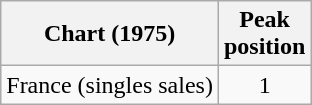<table class="wikitable plainrowheaders" style="text-align:left;">
<tr>
<th scope="col">Chart (1975)</th>
<th scope="col">Peak<br>position</th>
</tr>
<tr>
<td>France (singles sales)</td>
<td align="center">1</td>
</tr>
</table>
